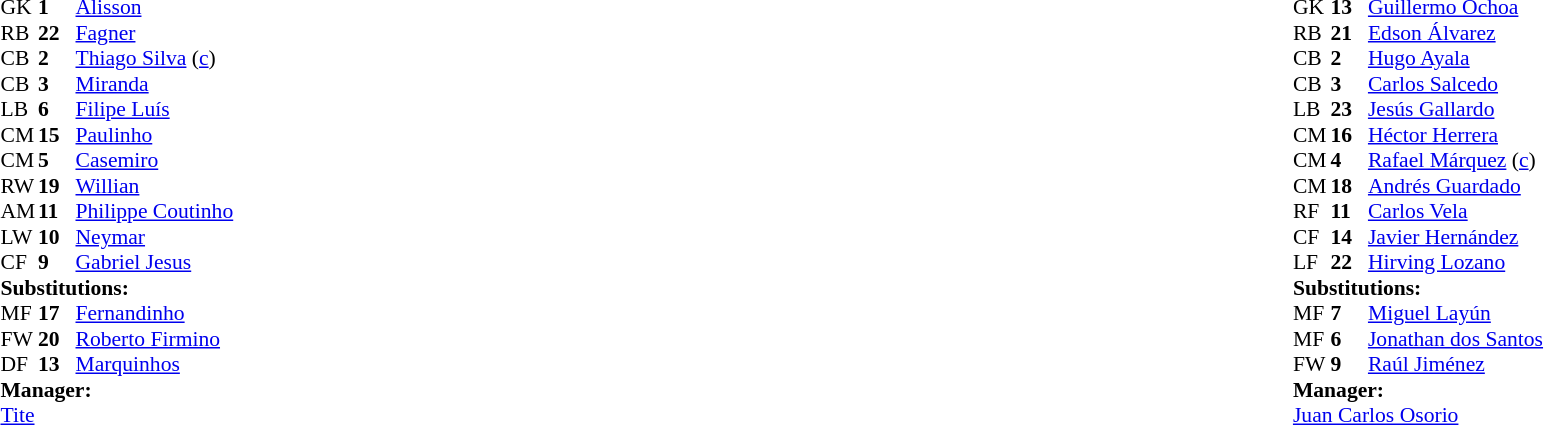<table width="100%">
<tr>
<td valign="top" width="40%"><br><table style="font-size:90%" cellspacing="0" cellpadding="0">
<tr>
<th width=25></th>
<th width=25></th>
</tr>
<tr>
<td>GK</td>
<td><strong>1</strong></td>
<td><a href='#'>Alisson</a></td>
</tr>
<tr>
<td>RB</td>
<td><strong>22</strong></td>
<td><a href='#'>Fagner</a></td>
</tr>
<tr>
<td>CB</td>
<td><strong>2</strong></td>
<td><a href='#'>Thiago Silva</a> (<a href='#'>c</a>)</td>
</tr>
<tr>
<td>CB</td>
<td><strong>3</strong></td>
<td><a href='#'>Miranda</a></td>
</tr>
<tr>
<td>LB</td>
<td><strong>6</strong></td>
<td><a href='#'>Filipe Luís</a></td>
<td></td>
</tr>
<tr>
<td>CM</td>
<td><strong>15</strong></td>
<td><a href='#'>Paulinho</a></td>
<td></td>
<td></td>
</tr>
<tr>
<td>CM</td>
<td><strong>5</strong></td>
<td><a href='#'>Casemiro</a></td>
<td></td>
</tr>
<tr>
<td>RW</td>
<td><strong>19</strong></td>
<td><a href='#'>Willian</a></td>
<td></td>
<td></td>
</tr>
<tr>
<td>AM</td>
<td><strong>11</strong></td>
<td><a href='#'>Philippe Coutinho</a></td>
<td></td>
<td></td>
</tr>
<tr>
<td>LW</td>
<td><strong>10</strong></td>
<td><a href='#'>Neymar</a></td>
</tr>
<tr>
<td>CF</td>
<td><strong>9</strong></td>
<td><a href='#'>Gabriel Jesus</a></td>
</tr>
<tr>
<td colspan=3><strong>Substitutions:</strong></td>
</tr>
<tr>
<td>MF</td>
<td><strong>17</strong></td>
<td><a href='#'>Fernandinho</a></td>
<td></td>
<td></td>
</tr>
<tr>
<td>FW</td>
<td><strong>20</strong></td>
<td><a href='#'>Roberto Firmino</a></td>
<td></td>
<td></td>
</tr>
<tr>
<td>DF</td>
<td><strong>13</strong></td>
<td><a href='#'>Marquinhos</a></td>
<td></td>
<td></td>
</tr>
<tr>
<td colspan=3><strong>Manager:</strong></td>
</tr>
<tr>
<td colspan=3><a href='#'>Tite</a></td>
</tr>
</table>
</td>
<td valign="top"></td>
<td valign="top" width="50%"><br><table style="font-size:90%; margin:auto" cellspacing="0" cellpadding="0">
<tr>
<th width=25></th>
<th width=25></th>
</tr>
<tr>
<td>GK</td>
<td><strong>13</strong></td>
<td><a href='#'>Guillermo Ochoa</a></td>
</tr>
<tr>
<td>RB</td>
<td><strong>21</strong></td>
<td><a href='#'>Edson Álvarez</a></td>
<td></td>
<td></td>
</tr>
<tr>
<td>CB</td>
<td><strong>2</strong></td>
<td><a href='#'>Hugo Ayala</a></td>
</tr>
<tr>
<td>CB</td>
<td><strong>3</strong></td>
<td><a href='#'>Carlos Salcedo</a></td>
<td></td>
</tr>
<tr>
<td>LB</td>
<td><strong>23</strong></td>
<td><a href='#'>Jesús Gallardo</a></td>
</tr>
<tr>
<td>CM</td>
<td><strong>16</strong></td>
<td><a href='#'>Héctor Herrera</a></td>
<td></td>
</tr>
<tr>
<td>CM</td>
<td><strong>4</strong></td>
<td><a href='#'>Rafael Márquez</a> (<a href='#'>c</a>)</td>
<td></td>
<td></td>
</tr>
<tr>
<td>CM</td>
<td><strong>18</strong></td>
<td><a href='#'>Andrés Guardado</a></td>
<td></td>
</tr>
<tr>
<td>RF</td>
<td><strong>11</strong></td>
<td><a href='#'>Carlos Vela</a></td>
</tr>
<tr>
<td>CF</td>
<td><strong>14</strong></td>
<td><a href='#'>Javier Hernández</a></td>
<td></td>
<td></td>
</tr>
<tr>
<td>LF</td>
<td><strong>22</strong></td>
<td><a href='#'>Hirving Lozano</a></td>
</tr>
<tr>
<td colspan=3><strong>Substitutions:</strong></td>
</tr>
<tr>
<td>MF</td>
<td><strong>7</strong></td>
<td><a href='#'>Miguel Layún</a></td>
<td></td>
<td></td>
</tr>
<tr>
<td>MF</td>
<td><strong>6</strong></td>
<td><a href='#'>Jonathan dos Santos</a></td>
<td></td>
<td></td>
</tr>
<tr>
<td>FW</td>
<td><strong>9</strong></td>
<td><a href='#'>Raúl Jiménez</a></td>
<td></td>
<td></td>
</tr>
<tr>
<td colspan=3><strong>Manager:</strong></td>
</tr>
<tr>
<td colspan=3> <a href='#'>Juan Carlos Osorio</a></td>
</tr>
</table>
</td>
</tr>
</table>
